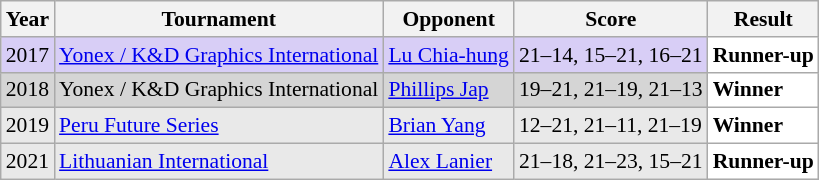<table class="sortable wikitable" style="font-size: 90%;">
<tr>
<th>Year</th>
<th>Tournament</th>
<th>Opponent</th>
<th>Score</th>
<th>Result</th>
</tr>
<tr style="background:#D8CEF6">
<td align="center">2017</td>
<td align="left"><a href='#'>Yonex / K&D Graphics International</a></td>
<td align="left"> <a href='#'>Lu Chia-hung</a></td>
<td align="left">21–14, 15–21, 16–21</td>
<td style="text-align:left; background:white"> <strong>Runner-up</strong></td>
</tr>
<tr style="background:#D5D5D5">
<td align="center">2018</td>
<td align="left">Yonex / K&D Graphics International</td>
<td align="left"> <a href='#'>Phillips Jap</a></td>
<td align="left">19–21, 21–19, 21–13</td>
<td style="text-align:left; background:white"> <strong>Winner</strong></td>
</tr>
<tr style="background:#E9E9E9">
<td align="center">2019</td>
<td align="left"><a href='#'>Peru Future Series</a></td>
<td align="left"> <a href='#'>Brian Yang</a></td>
<td align="left">12–21, 21–11, 21–19</td>
<td style="text-align:left; background:white"> <strong>Winner</strong></td>
</tr>
<tr bgcolor="#E9E9E9">
<td align="center">2021</td>
<td align="left"><a href='#'>Lithuanian International</a></td>
<td align="left"> <a href='#'>Alex Lanier</a></td>
<td align="left">21–18, 21–23, 15–21</td>
<td style="text-align:left; background:white"> <strong>Runner-up</strong></td>
</tr>
</table>
